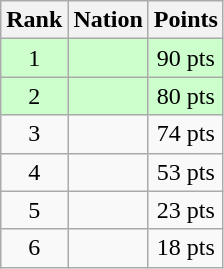<table class="wikitable sortable" style="text-align:center">
<tr>
<th>Rank</th>
<th>Nation</th>
<th>Points</th>
</tr>
<tr style="background-color:#ccffcc">
<td>1</td>
<td align=left></td>
<td>90 pts</td>
</tr>
<tr style="background-color:#ccffcc">
<td>2</td>
<td align=left></td>
<td>80 pts</td>
</tr>
<tr>
<td>3</td>
<td align=left></td>
<td>74 pts</td>
</tr>
<tr>
<td>4</td>
<td align=left></td>
<td>53 pts</td>
</tr>
<tr>
<td>5</td>
<td align=left></td>
<td>23 pts</td>
</tr>
<tr>
<td>6</td>
<td align=left></td>
<td>18 pts</td>
</tr>
</table>
